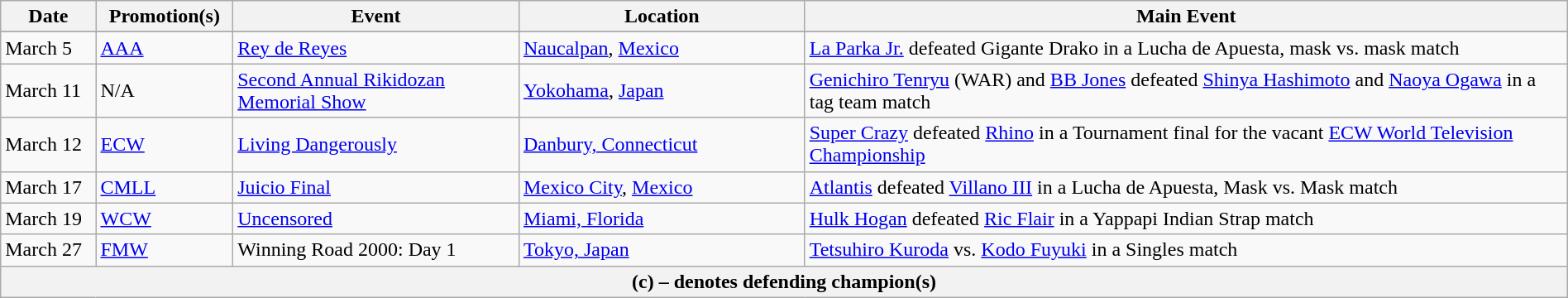<table class="wikitable" style="width:100%;">
<tr>
<th width="5%">Date</th>
<th width="5%">Promotion(s)</th>
<th style="width:15%;">Event</th>
<th style="width:15%;">Location</th>
<th style="width:40%;">Main Event</th>
</tr>
<tr style="width:20%;" |Notes>
</tr>
<tr>
<td>March 5</td>
<td><a href='#'>AAA</a></td>
<td><a href='#'>Rey de Reyes</a></td>
<td><a href='#'>Naucalpan</a>, <a href='#'>Mexico</a></td>
<td><a href='#'>La Parka Jr.</a> defeated Gigante Drako in a Lucha de Apuesta, mask vs. mask match</td>
</tr>
<tr>
<td>March 11</td>
<td>N/A</td>
<td><a href='#'>Second Annual Rikidozan Memorial Show</a></td>
<td><a href='#'>Yokohama</a>, <a href='#'>Japan</a></td>
<td><a href='#'>Genichiro Tenryu</a> (WAR) and <a href='#'>BB Jones</a> defeated <a href='#'>Shinya Hashimoto</a> and <a href='#'>Naoya Ogawa</a> in a tag team match</td>
</tr>
<tr>
<td>March 12</td>
<td><a href='#'>ECW</a></td>
<td><a href='#'>Living Dangerously</a></td>
<td><a href='#'>Danbury, Connecticut</a></td>
<td><a href='#'>Super Crazy</a> defeated <a href='#'>Rhino</a> in a Tournament final for the vacant <a href='#'>ECW World Television Championship</a></td>
</tr>
<tr>
<td>March 17</td>
<td><a href='#'>CMLL</a></td>
<td><a href='#'>Juicio Final</a></td>
<td><a href='#'>Mexico City</a>, <a href='#'>Mexico</a></td>
<td><a href='#'>Atlantis</a> defeated <a href='#'>Villano III</a> in a Lucha de Apuesta, Mask vs. Mask match</td>
</tr>
<tr>
<td>March 19</td>
<td><a href='#'>WCW</a></td>
<td><a href='#'>Uncensored</a></td>
<td><a href='#'>Miami, Florida</a></td>
<td><a href='#'>Hulk Hogan</a> defeated <a href='#'>Ric Flair</a> in a Yappapi Indian Strap match</td>
</tr>
<tr>
<td>March 27</td>
<td><a href='#'>FMW</a></td>
<td>Winning Road 2000: Day 1</td>
<td><a href='#'>Tokyo, Japan</a></td>
<td><a href='#'>Tetsuhiro Kuroda</a> vs. <a href='#'>Kodo Fuyuki</a> in a Singles match</td>
</tr>
<tr>
<th colspan="6">(c) – denotes defending champion(s)</th>
</tr>
</table>
